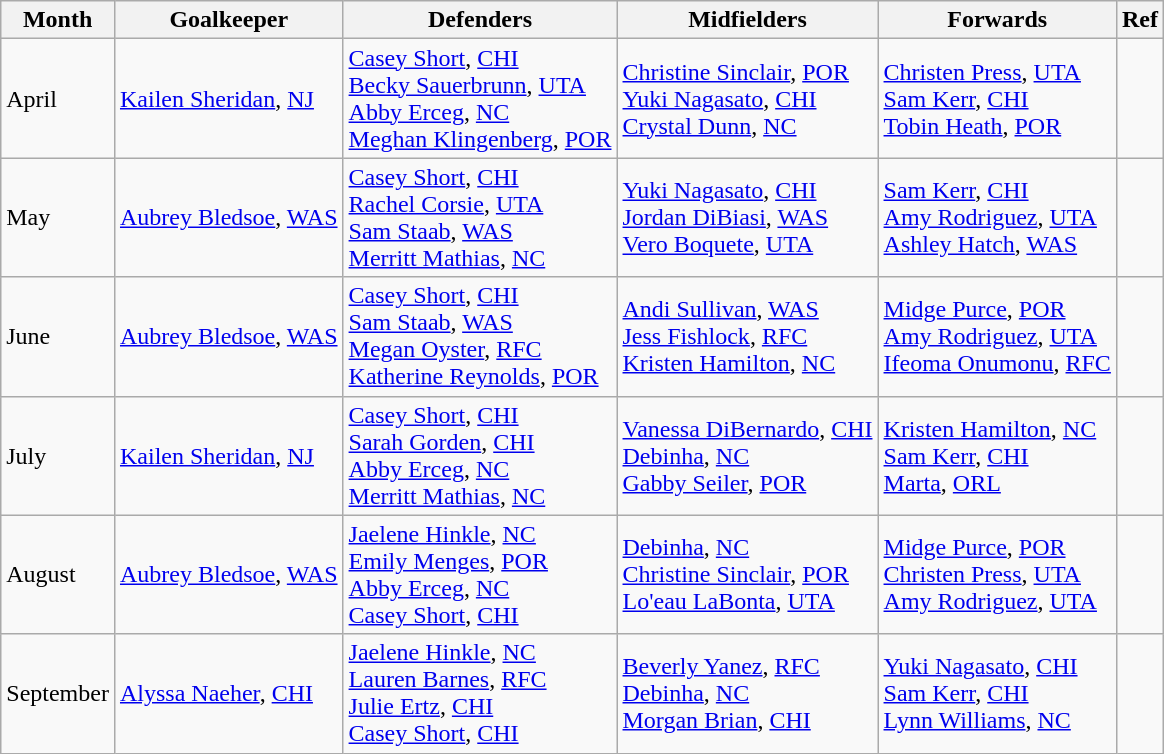<table class="wikitable">
<tr>
<th>Month</th>
<th>Goalkeeper</th>
<th>Defenders</th>
<th>Midfielders</th>
<th>Forwards</th>
<th>Ref</th>
</tr>
<tr>
<td>April</td>
<td> <a href='#'>Kailen Sheridan</a>, <a href='#'>NJ</a></td>
<td> <a href='#'>Casey Short</a>, <a href='#'>CHI</a> <br>  <a href='#'>Becky Sauerbrunn</a>, <a href='#'>UTA</a> <br>  <a href='#'>Abby Erceg</a>, <a href='#'>NC</a> <br>  <a href='#'>Meghan Klingenberg</a>, <a href='#'>POR</a></td>
<td> <a href='#'>Christine Sinclair</a>, <a href='#'>POR</a> <br>  <a href='#'>Yuki Nagasato</a>, <a href='#'>CHI</a> <br>  <a href='#'>Crystal Dunn</a>, <a href='#'>NC</a></td>
<td> <a href='#'>Christen Press</a>, <a href='#'>UTA</a> <br>  <a href='#'>Sam Kerr</a>, <a href='#'>CHI</a> <br>  <a href='#'>Tobin Heath</a>, <a href='#'>POR</a></td>
<td></td>
</tr>
<tr>
<td>May</td>
<td> <a href='#'>Aubrey Bledsoe</a>, <a href='#'>WAS</a></td>
<td> <a href='#'>Casey Short</a>, <a href='#'>CHI</a><br>  <a href='#'>Rachel Corsie</a>, <a href='#'>UTA</a><br> <a href='#'>Sam Staab</a>, <a href='#'>WAS</a> <br>  <a href='#'>Merritt Mathias</a>, <a href='#'>NC</a></td>
<td> <a href='#'>Yuki Nagasato</a>, <a href='#'>CHI</a><br> <a href='#'>Jordan DiBiasi</a>, <a href='#'>WAS</a><br> <a href='#'>Vero Boquete</a>, <a href='#'>UTA</a></td>
<td> <a href='#'>Sam Kerr</a>, <a href='#'>CHI</a><br> <a href='#'>Amy Rodriguez</a>, <a href='#'>UTA</a><br> <a href='#'>Ashley Hatch</a>, <a href='#'>WAS</a></td>
<td></td>
</tr>
<tr>
<td>June</td>
<td> <a href='#'>Aubrey Bledsoe</a>, <a href='#'>WAS</a></td>
<td> <a href='#'>Casey Short</a>, <a href='#'>CHI</a> <br>  <a href='#'>Sam Staab</a>, <a href='#'>WAS</a> <br>  <a href='#'>Megan Oyster</a>, <a href='#'>RFC</a> <br>  <a href='#'>Katherine Reynolds</a>, <a href='#'>POR</a></td>
<td> <a href='#'>Andi Sullivan</a>, <a href='#'>WAS</a> <br>  <a href='#'>Jess Fishlock</a>, <a href='#'>RFC</a> <br>  <a href='#'>Kristen Hamilton</a>, <a href='#'>NC</a></td>
<td> <a href='#'>Midge Purce</a>, <a href='#'>POR</a> <br>  <a href='#'>Amy Rodriguez</a>, <a href='#'>UTA</a> <br>  <a href='#'>Ifeoma Onumonu</a>, <a href='#'>RFC</a></td>
<td></td>
</tr>
<tr>
<td>July</td>
<td> <a href='#'>Kailen Sheridan</a>, <a href='#'>NJ</a></td>
<td> <a href='#'>Casey Short</a>, <a href='#'>CHI</a> <br>  <a href='#'>Sarah Gorden</a>, <a href='#'>CHI</a> <br>  <a href='#'>Abby Erceg</a>, <a href='#'>NC</a> <br>  <a href='#'>Merritt Mathias</a>, <a href='#'>NC</a></td>
<td> <a href='#'>Vanessa DiBernardo</a>, <a href='#'>CHI</a> <br>  <a href='#'>Debinha</a>, <a href='#'>NC</a> <br>  <a href='#'>Gabby Seiler</a>, <a href='#'>POR</a></td>
<td> <a href='#'>Kristen Hamilton</a>, <a href='#'>NC</a> <br>  <a href='#'>Sam Kerr</a>, <a href='#'>CHI</a> <br>  <a href='#'>Marta</a>, <a href='#'>ORL</a></td>
<td></td>
</tr>
<tr>
<td>August</td>
<td> <a href='#'>Aubrey Bledsoe</a>, <a href='#'>WAS</a></td>
<td> <a href='#'>Jaelene Hinkle</a>, <a href='#'>NC</a> <br>  <a href='#'>Emily Menges</a>, <a href='#'>POR</a> <br>  <a href='#'>Abby Erceg</a>, <a href='#'>NC</a> <br> <a href='#'>Casey Short</a>, <a href='#'>CHI</a> <br></td>
<td> <a href='#'>Debinha</a>, <a href='#'>NC</a> <br>  <a href='#'>Christine Sinclair</a>, <a href='#'>POR</a> <br>  <a href='#'>Lo'eau LaBonta</a>, <a href='#'>UTA</a></td>
<td> <a href='#'>Midge Purce</a>, <a href='#'>POR</a> <br>  <a href='#'>Christen Press</a>, <a href='#'>UTA</a> <br>  <a href='#'>Amy Rodriguez</a>, <a href='#'>UTA</a></td>
<td></td>
</tr>
<tr>
<td>September</td>
<td> <a href='#'>Alyssa Naeher</a>, <a href='#'>CHI</a></td>
<td> <a href='#'>Jaelene Hinkle</a>, <a href='#'>NC</a> <br>  <a href='#'>Lauren Barnes</a>, <a href='#'>RFC</a> <br>  <a href='#'>Julie Ertz</a>, <a href='#'>CHI</a> <br>  <a href='#'>Casey Short</a>, <a href='#'>CHI</a></td>
<td> <a href='#'>Beverly Yanez</a>, <a href='#'>RFC</a> <br>  <a href='#'>Debinha</a>, <a href='#'>NC</a> <br>  <a href='#'>Morgan Brian</a>, <a href='#'>CHI</a></td>
<td> <a href='#'>Yuki Nagasato</a>, <a href='#'>CHI</a> <br>  <a href='#'>Sam Kerr</a>, <a href='#'>CHI</a> <br>  <a href='#'>Lynn Williams</a>, <a href='#'>NC</a></td>
<td></td>
</tr>
</table>
